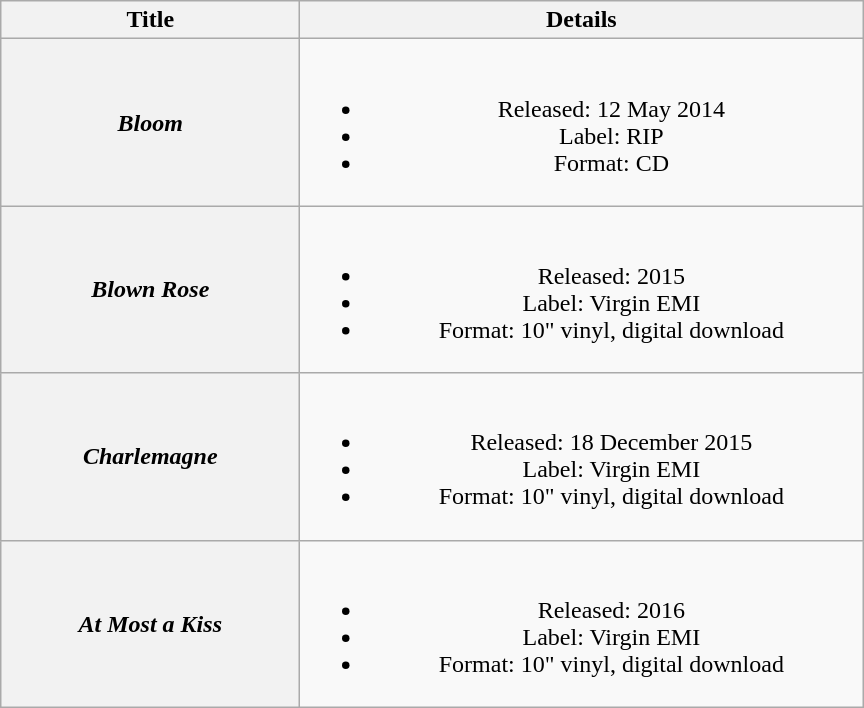<table class="wikitable plainrowheaders" style="text-align:center;">
<tr>
<th scope="col" style="width:12em;">Title</th>
<th scope="col" style="width:23em;">Details</th>
</tr>
<tr>
<th scope="row"><em>Bloom</em></th>
<td><br><ul><li>Released: 12 May 2014</li><li>Label: RIP</li><li>Format: CD</li></ul></td>
</tr>
<tr>
<th scope="row"><em>Blown Rose</em></th>
<td><br><ul><li>Released: 2015</li><li>Label: Virgin EMI</li><li>Format: 10" vinyl, digital download</li></ul></td>
</tr>
<tr>
<th scope="row"><em>Charlemagne</em></th>
<td><br><ul><li>Released: 18 December 2015</li><li>Label: Virgin EMI</li><li>Format: 10" vinyl, digital download</li></ul></td>
</tr>
<tr>
<th scope="row"><em>At Most a Kiss</em></th>
<td><br><ul><li>Released: 2016</li><li>Label: Virgin EMI</li><li>Format: 10" vinyl, digital download</li></ul></td>
</tr>
</table>
